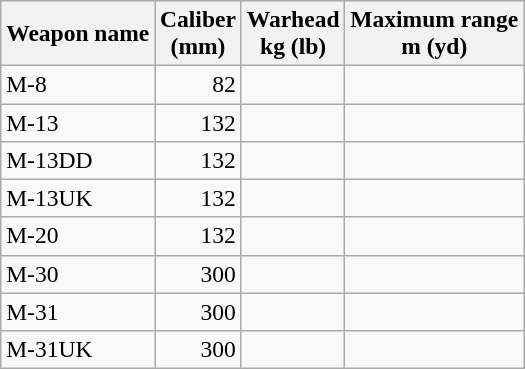<table class="wikitable sortable" style="font-size:98%; text-align:right;">
<tr>
<th>Weapon name</th>
<th>Caliber<br> (mm)</th>
<th>Warhead<br>kg (lb)</th>
<th>Maximum range<br>m (yd)</th>
</tr>
<tr>
<td align="left">M-8</td>
<td>82</td>
<td></td>
<td></td>
</tr>
<tr>
<td align="left">M-13</td>
<td>132</td>
<td></td>
<td></td>
</tr>
<tr>
<td align="left">M-13DD</td>
<td>132</td>
<td></td>
<td></td>
</tr>
<tr>
<td align="left">M-13UK</td>
<td>132</td>
<td></td>
<td></td>
</tr>
<tr>
<td align="left">M-20</td>
<td>132</td>
<td></td>
<td></td>
</tr>
<tr>
<td align="left">M-30</td>
<td>300</td>
<td></td>
<td></td>
</tr>
<tr>
<td align="left">M-31</td>
<td>300</td>
<td></td>
<td></td>
</tr>
<tr>
<td align="left">M-31UK</td>
<td>300</td>
<td></td>
<td></td>
</tr>
</table>
